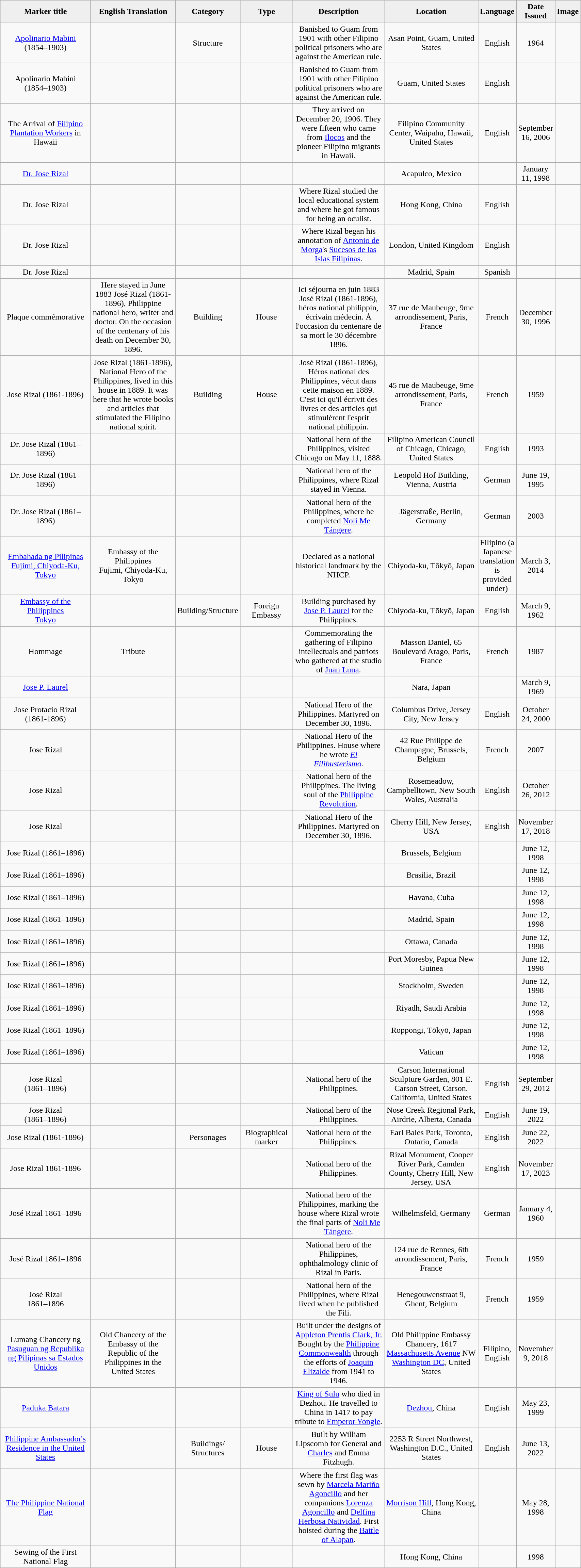<table class="wikitable" style="width:90%; text-align:center;">
<tr>
<th style="width:20%; background:#efefef;">Marker title</th>
<th style="width:20%; background:#efefef;">English Translation</th>
<th style="width:10%; background:#efefef;">Category</th>
<th style="width:10%; background:#efefef;">Type</th>
<th style="width:20%; background:#efefef;">Description</th>
<th style="width:20%; background:#efefef;">Location</th>
<th style="width:10%; background:#efefef;">Language</th>
<th style="width:10%; background:#efefef;">Date Issued</th>
<th style="width:10%; background:#efefef;">Image</th>
</tr>
<tr>
<td><a href='#'>Apolinario Mabini</a><br>(1854–1903)</td>
<td></td>
<td>Structure</td>
<td></td>
<td>Banished to Guam from 1901 with other Filipino political prisoners who are against the American rule.</td>
<td>Asan Point, Guam, United States</td>
<td>English</td>
<td>1964</td>
<td></td>
</tr>
<tr>
<td>Apolinario Mabini<br>(1854–1903)</td>
<td></td>
<td></td>
<td></td>
<td>Banished to Guam from 1901 with other Filipino political prisoners who are against the American rule.</td>
<td>Guam, United States</td>
<td>English</td>
<td></td>
<td></td>
</tr>
<tr>
<td>The Arrival of <a href='#'>Filipino</a> <a href='#'>Plantation Workers</a> in Hawaii</td>
<td></td>
<td></td>
<td></td>
<td>They arrived on December 20, 1906. They were fifteen who came from <a href='#'>Ilocos</a> and the pioneer Filipino migrants in Hawaii.</td>
<td>Filipino Community Center, Waipahu, Hawaii, United States</td>
<td>English</td>
<td>September 16, 2006</td>
<td></td>
</tr>
<tr>
<td><a href='#'>Dr. Jose Rizal</a></td>
<td></td>
<td></td>
<td></td>
<td></td>
<td>Acapulco, Mexico</td>
<td></td>
<td>January 11, 1998</td>
<td></td>
</tr>
<tr>
<td>Dr. Jose Rizal</td>
<td></td>
<td></td>
<td></td>
<td>Where Rizal studied the local educational system and where he got famous for being an oculist.</td>
<td>Hong Kong, China</td>
<td>English</td>
<td></td>
<td></td>
</tr>
<tr>
<td>Dr. Jose Rizal</td>
<td></td>
<td></td>
<td></td>
<td>Where Rizal began his annotation of <a href='#'>Antonio de Morga</a>'s <a href='#'>Sucesos de las Islas Filipinas</a>.</td>
<td>London, United Kingdom</td>
<td>English</td>
<td></td>
<td></td>
</tr>
<tr>
<td>Dr. Jose Rizal</td>
<td></td>
<td></td>
<td></td>
<td></td>
<td>Madrid, Spain</td>
<td>Spanish</td>
<td></td>
<td></td>
</tr>
<tr>
<td>Plaque commémorative</td>
<td>Here stayed in June 1883 José Rizal (1861-1896), Philippine national hero, writer and doctor. On the occasion of the centenary of his death on December 30, 1896.</td>
<td>Building</td>
<td>House</td>
<td>Ici séjourna en juin 1883 José Rizal (1861-1896), héros national philippin, écrivain médecin. À l'occasion du centenare de sa mort le 30 décembre 1896.</td>
<td>37 rue de Maubeuge, 9me arrondissement, Paris, France</td>
<td>French</td>
<td>December 30, 1996</td>
<td></td>
</tr>
<tr>
<td>Jose Rizal (1861-1896)</td>
<td>Jose Rizal (1861-1896), National Hero of the Philippines, lived in this house in 1889. It was here that he wrote books and articles that stimulated the Filipino national spirit.</td>
<td>Building</td>
<td>House</td>
<td>José Rizal (1861-1896), Héros national des Philippines, vécut dans cette maison en 1889. C'est ici qu'il écrivit des livres et des articles qui stimulèrent l'esprit national philippin.</td>
<td>45 rue de Maubeuge, 9me arrondissement, Paris, France</td>
<td>French</td>
<td>1959</td>
<td></td>
</tr>
<tr>
<td>Dr. Jose Rizal (1861–1896)</td>
<td></td>
<td></td>
<td></td>
<td>National hero of the Philippines, visited Chicago on May 11, 1888.</td>
<td>Filipino American Council of Chicago, Chicago, United States</td>
<td>English</td>
<td>1993</td>
<td><br></td>
</tr>
<tr>
<td>Dr. Jose Rizal (1861–1896)</td>
<td></td>
<td></td>
<td></td>
<td>National hero of the Philippines, where Rizal stayed in Vienna.</td>
<td>Leopold Hof Building, Vienna, Austria</td>
<td>German</td>
<td>June 19, 1995</td>
<td></td>
</tr>
<tr>
<td>Dr. Jose Rizal (1861–1896)</td>
<td></td>
<td></td>
<td></td>
<td>National hero of the Philippines, where he completed <a href='#'>Noli Me Tángere</a>.</td>
<td>Jägerstraße, Berlin, Germany</td>
<td>German</td>
<td>2003</td>
<td></td>
</tr>
<tr>
<td><a href='#'>Embahada ng Pilipinas <br>Fujimi, Chiyoda-Ku, Tokyo</a></td>
<td>Embassy of the Philippines<br>Fujimi, Chiyoda-Ku, Tokyo</td>
<td></td>
<td></td>
<td>Declared as a national historical landmark by the NHCP.</td>
<td>Chiyoda-ku, Tōkyō, Japan</td>
<td>Filipino (a Japanese translation is provided under)</td>
<td>March 3, 2014</td>
<td></td>
</tr>
<tr>
<td><a href='#'>Embassy of the Philippines<br>Tokyo</a></td>
<td></td>
<td>Building/Structure</td>
<td>Foreign Embassy</td>
<td>Building purchased by <a href='#'>Jose P. Laurel</a> for the Philippines.</td>
<td>Chiyoda-ku, Tōkyō, Japan</td>
<td>English</td>
<td>March 9, 1962</td>
<td></td>
</tr>
<tr>
<td>Hommage</td>
<td>Tribute</td>
<td></td>
<td></td>
<td>Commemorating the gathering of Filipino intellectuals and patriots who gathered at the studio of <a href='#'>Juan Luna</a>.</td>
<td>Masson Daniel, 65 Boulevard Arago, Paris, France</td>
<td>French</td>
<td>1987</td>
<td></td>
</tr>
<tr>
<td><a href='#'>Jose P. Laurel</a></td>
<td></td>
<td></td>
<td></td>
<td></td>
<td>Nara, Japan</td>
<td></td>
<td>March 9, 1969</td>
<td></td>
</tr>
<tr>
<td>Jose Protacio Rizal<br>(1861-1896)</td>
<td></td>
<td></td>
<td></td>
<td>National Hero of the Philippines. Martyred on December 30, 1896.</td>
<td>Columbus Drive, Jersey City, New Jersey</td>
<td>English</td>
<td>October 24, 2000</td>
<td></td>
</tr>
<tr>
<td>Jose Rizal</td>
<td></td>
<td></td>
<td></td>
<td>National Hero of the Philippines. House where he wrote <em><a href='#'>El Filibusterismo</a>.</em></td>
<td>42 Rue Philippe de Champagne, Brussels, Belgium</td>
<td>French</td>
<td>2007</td>
<td></td>
</tr>
<tr>
<td>Jose Rizal</td>
<td></td>
<td></td>
<td></td>
<td>National hero of the Philippines. The living soul of the <a href='#'>Philippine Revolution</a>.</td>
<td>Rosemeadow, Campbelltown, New South Wales, Australia</td>
<td>English</td>
<td>October 26, 2012</td>
<td></td>
</tr>
<tr>
<td>Jose Rizal</td>
<td></td>
<td></td>
<td></td>
<td>National Hero of the Philippines. Martyred on December 30, 1896.</td>
<td>Cherry Hill, New Jersey, USA</td>
<td>English</td>
<td>November 17, 2018</td>
<td></td>
</tr>
<tr>
<td>Jose Rizal (1861–1896)</td>
<td></td>
<td></td>
<td></td>
<td></td>
<td>Brussels, Belgium</td>
<td></td>
<td>June 12, 1998</td>
<td></td>
</tr>
<tr>
<td>Jose Rizal (1861–1896)</td>
<td></td>
<td></td>
<td></td>
<td></td>
<td>Brasilia, Brazil</td>
<td></td>
<td>June 12, 1998</td>
<td></td>
</tr>
<tr>
<td>Jose Rizal (1861–1896)</td>
<td></td>
<td></td>
<td></td>
<td></td>
<td>Havana, Cuba</td>
<td></td>
<td>June 12, 1998</td>
<td></td>
</tr>
<tr>
<td>Jose Rizal (1861–1896)</td>
<td></td>
<td></td>
<td></td>
<td></td>
<td>Madrid, Spain</td>
<td></td>
<td>June 12, 1998</td>
<td></td>
</tr>
<tr>
<td>Jose Rizal (1861–1896)</td>
<td></td>
<td></td>
<td></td>
<td></td>
<td>Ottawa, Canada</td>
<td></td>
<td>June 12, 1998</td>
<td></td>
</tr>
<tr>
<td>Jose Rizal (1861–1896)</td>
<td></td>
<td></td>
<td></td>
<td></td>
<td>Port Moresby, Papua New Guinea</td>
<td></td>
<td>June 12, 1998</td>
<td></td>
</tr>
<tr>
<td>Jose Rizal (1861–1896)</td>
<td></td>
<td></td>
<td></td>
<td></td>
<td>Stockholm, Sweden</td>
<td></td>
<td>June 12, 1998</td>
<td></td>
</tr>
<tr>
<td>Jose Rizal (1861–1896)</td>
<td></td>
<td></td>
<td></td>
<td></td>
<td>Riyadh, Saudi Arabia</td>
<td></td>
<td>June 12, 1998</td>
<td></td>
</tr>
<tr>
<td>Jose Rizal (1861–1896)</td>
<td></td>
<td></td>
<td></td>
<td></td>
<td>Roppongi, Tōkyō, Japan</td>
<td></td>
<td>June 12, 1998</td>
<td></td>
</tr>
<tr>
<td>Jose Rizal (1861–1896)</td>
<td></td>
<td></td>
<td></td>
<td></td>
<td>Vatican</td>
<td></td>
<td>June 12, 1998</td>
<td></td>
</tr>
<tr>
<td>Jose Rizal<br>(1861–1896)</td>
<td></td>
<td></td>
<td></td>
<td>National hero of the Philippines.</td>
<td>Carson International Sculpture Garden, 801 E. Carson Street, Carson, California, United States</td>
<td>English</td>
<td>September 29, 2012</td>
<td></td>
</tr>
<tr>
<td>Jose Rizal<br>(1861–1896)</td>
<td></td>
<td></td>
<td></td>
<td>National hero of the Philippines.</td>
<td>Nose Creek Regional Park, Airdrie, Alberta, Canada</td>
<td>English</td>
<td>June 19, 2022</td>
<td></td>
</tr>
<tr>
<td>Jose Rizal (1861-1896)</td>
<td></td>
<td>Personages</td>
<td>Biographical marker</td>
<td>National hero of the Philippines.</td>
<td>Earl Bales Park, Toronto, Ontario, Canada</td>
<td>English</td>
<td>June 22, 2022</td>
<td></td>
</tr>
<tr>
<td>Jose Rizal 1861-1896</td>
<td></td>
<td></td>
<td></td>
<td>National hero of the Philippines.</td>
<td>Rizal Monument, Cooper River Park, Camden County, Cherry Hill, New Jersey, USA</td>
<td>English</td>
<td>November 17, 2023</td>
<td></td>
</tr>
<tr>
<td>José Rizal 1861–1896</td>
<td></td>
<td></td>
<td></td>
<td>National hero of the Philippines, marking the house where Rizal wrote the final parts of <a href='#'>Noli Me Tángere</a>.</td>
<td>Wilhelmsfeld, Germany</td>
<td>German</td>
<td>January 4, 1960</td>
<td></td>
</tr>
<tr>
<td>José Rizal 1861–1896</td>
<td></td>
<td></td>
<td></td>
<td>National hero of the Philippines, ophthalmology clinic of Rizal in Paris.</td>
<td>124 rue de Rennes, 6th arrondissement, Paris, France</td>
<td>French</td>
<td>1959</td>
<td></td>
</tr>
<tr>
<td>José Rizal<br>1861–1896</td>
<td></td>
<td></td>
<td></td>
<td>National hero of the Philippines, where Rizal lived when he published the Fili.</td>
<td>Henegouwenstraat 9, Ghent, Belgium</td>
<td>French</td>
<td>1959</td>
<td><br></td>
</tr>
<tr>
<td>Lumang Chancery ng <a href='#'>Pasuguan ng Republika ng Pilipinas sa Estados Unidos</a></td>
<td>Old Chancery of the Embassy of the Republic of the Philippines in the United States</td>
<td></td>
<td></td>
<td>Built under the designs of <a href='#'>Appleton Prentis Clark, Jr.</a> Bought by the <a href='#'>Philippine Commonwealth</a> through the efforts of <a href='#'>Joaquin Elizalde</a> from 1941 to 1946.</td>
<td>Old Philippine Embassy Chancery, 1617 <a href='#'>Massachusetts Avenue</a> NW <a href='#'>Washington DC</a>, United States</td>
<td>Filipino, English</td>
<td>November 9, 2018</td>
<td></td>
</tr>
<tr>
<td><a href='#'>Paduka Batara</a></td>
<td></td>
<td></td>
<td></td>
<td><a href='#'>King of Sulu</a> who died in Dezhou. He travelled to China in 1417 to pay tribute to <a href='#'>Emperor Yongle</a>.</td>
<td><a href='#'>Dezhou</a>, China</td>
<td>English</td>
<td>May 23, 1999</td>
<td></td>
</tr>
<tr>
<td><a href='#'>Philippine Ambassador's Residence in the United States</a></td>
<td></td>
<td>Buildings/<br>Structures</td>
<td>House</td>
<td>Built by William Lipscomb for General and <a href='#'>Charles</a> and Emma Fitzhugh.</td>
<td>2253 R Street Northwest, Washington D.C., United States</td>
<td>English</td>
<td>June 13, 2022</td>
<td></td>
</tr>
<tr>
<td><a href='#'>The Philippine National Flag</a></td>
<td></td>
<td></td>
<td></td>
<td>Where the first flag was sewn by <a href='#'>Marcela Mariño Agoncillo</a> and her companions <a href='#'>Lorenza Agoncillo</a> and <a href='#'>Delfina Herbosa Natividad</a>. First hoisted during the <a href='#'>Battle of Alapan</a>.</td>
<td><a href='#'>Morrison Hill</a>, Hong Kong, China</td>
<td></td>
<td>May 28, 1998</td>
<td></td>
</tr>
<tr>
<td>Sewing of the First National Flag</td>
<td></td>
<td></td>
<td></td>
<td></td>
<td>Hong Kong, China</td>
<td></td>
<td>1998</td>
<td></td>
</tr>
</table>
